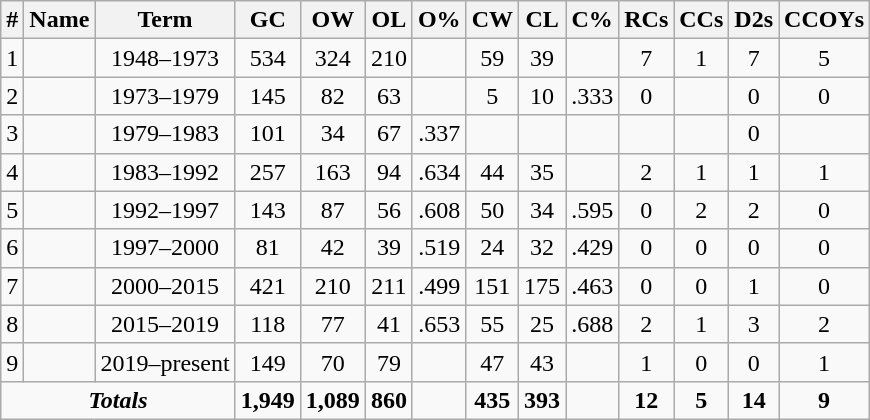<table class="wikitable sortable">
<tr>
<th>#</th>
<th>Name</th>
<th>Term</th>
<th>GC</th>
<th>OW</th>
<th>OL</th>
<th>O%</th>
<th>CW</th>
<th>CL</th>
<th>C%</th>
<th>RCs</th>
<th>CCs</th>
<th>D2s</th>
<th>CCOYs</th>
</tr>
<tr>
<td align="center">1</td>
<td></td>
<td align="center">1948–1973</td>
<td align="center">534</td>
<td align="center">324</td>
<td align="center">210</td>
<td align="center"></td>
<td align="center">59</td>
<td align="center">39</td>
<td align="center"></td>
<td align="center">7</td>
<td align="center">1</td>
<td align="center">7</td>
<td align="center">5</td>
</tr>
<tr>
<td align="center">2</td>
<td></td>
<td align="center">1973–1979</td>
<td align="center">145</td>
<td align="center">82</td>
<td align="center">63</td>
<td align="center"></td>
<td align="center">5</td>
<td align="center">10</td>
<td align="center">.333</td>
<td align="center">0</td>
<td align="center"></td>
<td align="center">0</td>
<td align="center">0</td>
</tr>
<tr>
<td align="center">3</td>
<td></td>
<td align="center">1979–1983</td>
<td align="center">101</td>
<td align="center">34</td>
<td align="center">67</td>
<td align="center">.337</td>
<td align="center"></td>
<td align="center"></td>
<td align="center"></td>
<td align="center"></td>
<td align="center"></td>
<td align="center">0</td>
<td align="center"></td>
</tr>
<tr>
<td align="center">4</td>
<td></td>
<td align="center">1983–1992</td>
<td align="center">257</td>
<td align="center">163</td>
<td align="center">94</td>
<td align="center">.634</td>
<td align="center">44</td>
<td align="center">35</td>
<td align="center"></td>
<td align="center">2</td>
<td align="center">1</td>
<td align="center">1</td>
<td align="center">1</td>
</tr>
<tr>
<td align="center">5</td>
<td></td>
<td align="center">1992–1997</td>
<td align="center">143</td>
<td align="center">87</td>
<td align="center">56</td>
<td align="center">.608</td>
<td align="center">50</td>
<td align="center">34</td>
<td align="center">.595</td>
<td align="center">0</td>
<td align="center">2</td>
<td align="center">2</td>
<td align="center">0</td>
</tr>
<tr>
<td align="center">6</td>
<td></td>
<td align="center">1997–2000</td>
<td align="center">81</td>
<td align="center">42</td>
<td align="center">39</td>
<td align="center">.519</td>
<td align="center">24</td>
<td align="center">32</td>
<td align="center">.429</td>
<td align="center">0</td>
<td align="center">0</td>
<td align="center">0</td>
<td align="center">0</td>
</tr>
<tr>
<td align="center">7</td>
<td></td>
<td align="center">2000–2015</td>
<td align="center">421</td>
<td align="center">210</td>
<td align="center">211</td>
<td align="center">.499</td>
<td align="center">151</td>
<td align="center">175</td>
<td align="center">.463</td>
<td align="center">0</td>
<td align="center">0</td>
<td align="center">1</td>
<td align="center">0</td>
</tr>
<tr>
<td align="center">8</td>
<td></td>
<td align="center">2015–2019</td>
<td align="center">118</td>
<td align="center">77</td>
<td align="center">41</td>
<td align="center">.653</td>
<td align="center">55</td>
<td align="center">25</td>
<td align="center">.688</td>
<td align="center">2</td>
<td align="center">1</td>
<td align="center">3</td>
<td align="center">2</td>
</tr>
<tr>
<td align="center">9</td>
<td></td>
<td align="center">2019–present</td>
<td align="center">149</td>
<td align="center">70</td>
<td align="center">79</td>
<td align="center"></td>
<td align="center">47</td>
<td align="center">43</td>
<td align="center"></td>
<td align="center">1</td>
<td align="center">0</td>
<td align="center">0</td>
<td align="center">1</td>
</tr>
<tr class="sortbottom" style="text-align:center">
<td colspan="3"><strong><em>Totals</em></strong></td>
<td><strong>1,949</strong></td>
<td><strong>1,089</strong></td>
<td><strong>860</strong></td>
<td><strong></strong></td>
<td><strong>435</strong></td>
<td><strong>393</strong></td>
<td><strong></strong></td>
<td><strong>12</strong></td>
<td><strong>5</strong></td>
<td><strong>14</strong></td>
<td><strong>9</strong></td>
</tr>
</table>
